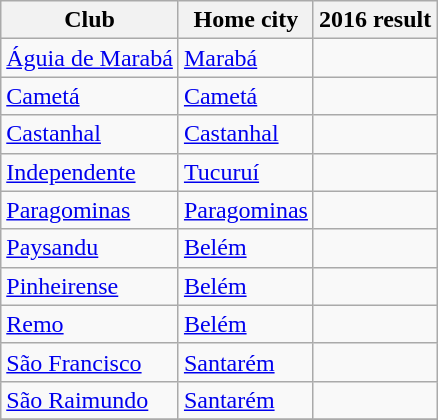<table class="wikitable sortable">
<tr>
<th>Club</th>
<th>Home city</th>
<th>2016 result</th>
</tr>
<tr>
<td><a href='#'>Águia de Marabá</a></td>
<td><a href='#'>Marabá</a></td>
<td></td>
</tr>
<tr>
<td><a href='#'>Cametá</a></td>
<td><a href='#'>Cametá</a></td>
<td></td>
</tr>
<tr>
<td><a href='#'>Castanhal</a></td>
<td><a href='#'>Castanhal</a></td>
<td></td>
</tr>
<tr>
<td><a href='#'>Independente</a></td>
<td><a href='#'>Tucuruí</a></td>
<td></td>
</tr>
<tr>
<td><a href='#'>Paragominas</a></td>
<td><a href='#'>Paragominas</a></td>
<td></td>
</tr>
<tr>
<td><a href='#'>Paysandu</a></td>
<td><a href='#'>Belém</a></td>
<td></td>
</tr>
<tr>
<td><a href='#'>Pinheirense</a></td>
<td><a href='#'>Belém</a></td>
<td></td>
</tr>
<tr>
<td><a href='#'>Remo</a></td>
<td><a href='#'>Belém</a></td>
<td></td>
</tr>
<tr>
<td><a href='#'>São Francisco</a></td>
<td><a href='#'>Santarém</a></td>
<td></td>
</tr>
<tr>
<td><a href='#'>São Raimundo</a></td>
<td><a href='#'>Santarém</a></td>
<td></td>
</tr>
<tr>
</tr>
</table>
